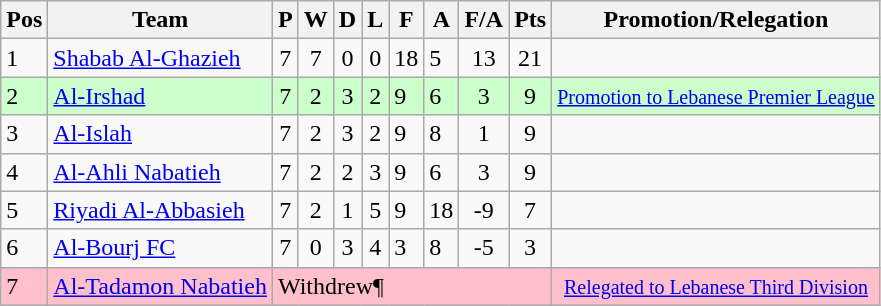<table class="wikitable" border="1">
<tr>
<th>Pos</th>
<th>Team</th>
<th align=center>P</th>
<th align=center>W</th>
<th align=center>D</th>
<th align=center>L</th>
<th>F</th>
<th>A</th>
<th>F/A</th>
<th>Pts</th>
<th>Promotion/Relegation</th>
</tr>
<tr>
<td>1</td>
<td><a href='#'>Shabab Al-Ghazieh</a></td>
<td align=center>7</td>
<td align=center>7</td>
<td align=center>0</td>
<td align=center>0</td>
<td>18</td>
<td>5</td>
<td align=center>13</td>
<td align=center>21</td>
<td></td>
</tr>
<tr bgcolor=#ccffcc>
<td>2</td>
<td><a href='#'>Al-Irshad</a></td>
<td align=center>7</td>
<td align=center>2</td>
<td align=center>3</td>
<td align=center>2</td>
<td>9</td>
<td>6</td>
<td align=center>3</td>
<td align=center>9</td>
<td><small><a href='#'>Promotion to Lebanese Premier League</a> </small></td>
</tr>
<tr>
<td>3</td>
<td><a href='#'>Al-Islah</a></td>
<td align=center>7</td>
<td align=center>2</td>
<td align=center>3</td>
<td align=center>2</td>
<td>9</td>
<td>8</td>
<td align=center>1</td>
<td align=center>9</td>
<td></td>
</tr>
<tr>
<td>4</td>
<td><a href='#'>Al-Ahli Nabatieh</a></td>
<td align=center>7</td>
<td align=center>2</td>
<td align=center>2</td>
<td align=center>3</td>
<td>9</td>
<td>6</td>
<td align=center>3</td>
<td align=center>9</td>
<td></td>
</tr>
<tr>
<td>5</td>
<td><a href='#'>Riyadi Al-Abbasieh</a></td>
<td align=center>7</td>
<td align=center>2</td>
<td align=center>1</td>
<td align=center>5</td>
<td>9</td>
<td>18</td>
<td align=center>-9</td>
<td align=center>7</td>
<td></td>
</tr>
<tr>
<td>6</td>
<td><a href='#'>Al-Bourj FC</a></td>
<td align=center>7</td>
<td align=center>0</td>
<td align=center>3</td>
<td align=center>4</td>
<td>3</td>
<td>8</td>
<td align=center>-5</td>
<td align=center>3</td>
<td></td>
</tr>
<tr bgcolor=pink>
<td>7</td>
<td><a href='#'>Al-Tadamon Nabatieh</a></td>
<td colspan=8>Withdrew¶</td>
<td align=center><small><a href='#'>Relegated to Lebanese Third Division</a></small></td>
</tr>
</table>
